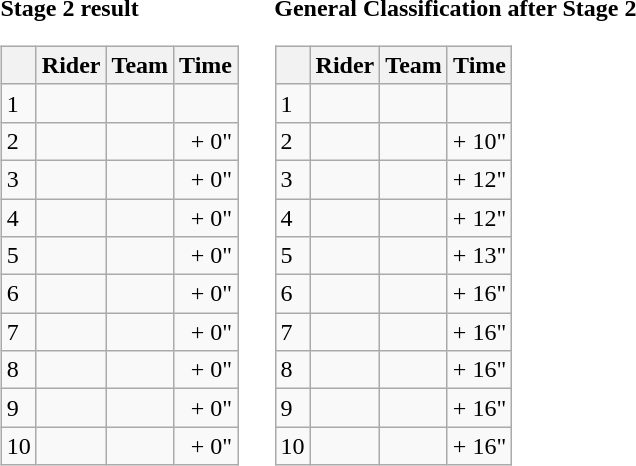<table>
<tr>
<td><strong>Stage 2 result</strong><br><table class="wikitable">
<tr>
<th></th>
<th>Rider</th>
<th>Team</th>
<th>Time</th>
</tr>
<tr>
<td>1</td>
<td></td>
<td></td>
<td align="right"></td>
</tr>
<tr>
<td>2</td>
<td></td>
<td></td>
<td align="right">+ 0"</td>
</tr>
<tr>
<td>3</td>
<td></td>
<td></td>
<td align="right">+ 0"</td>
</tr>
<tr>
<td>4</td>
<td></td>
<td></td>
<td align="right">+ 0"</td>
</tr>
<tr>
<td>5</td>
<td></td>
<td></td>
<td align="right">+ 0"</td>
</tr>
<tr>
<td>6</td>
<td></td>
<td></td>
<td align="right">+ 0"</td>
</tr>
<tr>
<td>7</td>
<td></td>
<td></td>
<td align="right">+ 0"</td>
</tr>
<tr>
<td>8</td>
<td></td>
<td></td>
<td align="right">+ 0"</td>
</tr>
<tr>
<td>9</td>
<td></td>
<td></td>
<td align="right">+ 0"</td>
</tr>
<tr>
<td>10</td>
<td></td>
<td></td>
<td align="right">+ 0"</td>
</tr>
</table>
</td>
<td></td>
<td><strong>General Classification after Stage 2</strong><br><table class="wikitable">
<tr>
<th></th>
<th>Rider</th>
<th>Team</th>
<th>Time</th>
</tr>
<tr>
<td>1</td>
<td></td>
<td></td>
<td align="right"></td>
</tr>
<tr>
<td>2</td>
<td></td>
<td></td>
<td align="right">+ 10"</td>
</tr>
<tr>
<td>3</td>
<td></td>
<td></td>
<td align="right">+ 12"</td>
</tr>
<tr>
<td>4</td>
<td></td>
<td></td>
<td align="right">+ 12"</td>
</tr>
<tr>
<td>5</td>
<td></td>
<td></td>
<td align="right">+ 13"</td>
</tr>
<tr>
<td>6</td>
<td></td>
<td></td>
<td align="right">+ 16"</td>
</tr>
<tr>
<td>7</td>
<td></td>
<td></td>
<td align="right">+ 16"</td>
</tr>
<tr>
<td>8</td>
<td></td>
<td></td>
<td align="right">+ 16"</td>
</tr>
<tr>
<td>9</td>
<td></td>
<td></td>
<td align="right">+ 16"</td>
</tr>
<tr>
<td>10</td>
<td></td>
<td></td>
<td align="right">+ 16"</td>
</tr>
</table>
</td>
</tr>
</table>
